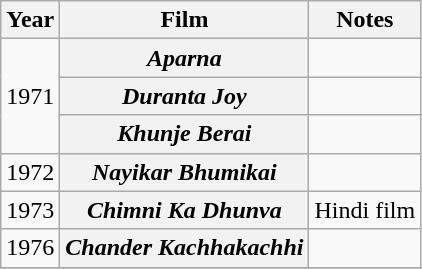<table class="wikitable sortable">
<tr>
<th>Year</th>
<th>Film</th>
<th>Notes</th>
</tr>
<tr>
<td rowspan=3>1971</td>
<th><em>Aparna</em></th>
<td></td>
</tr>
<tr>
<th><em>Duranta Joy</em></th>
<td></td>
</tr>
<tr>
<th><em>Khunje Berai</em></th>
<td></td>
</tr>
<tr>
<td>1972</td>
<th><em>Nayikar Bhumikai</em></th>
<td></td>
</tr>
<tr>
<td>1973</td>
<th><em>Chimni Ka Dhunva</em></th>
<td>Hindi film</td>
</tr>
<tr>
<td>1976</td>
<th><em>Chander Kachhakachhi</em></th>
<td></td>
</tr>
<tr>
</tr>
</table>
